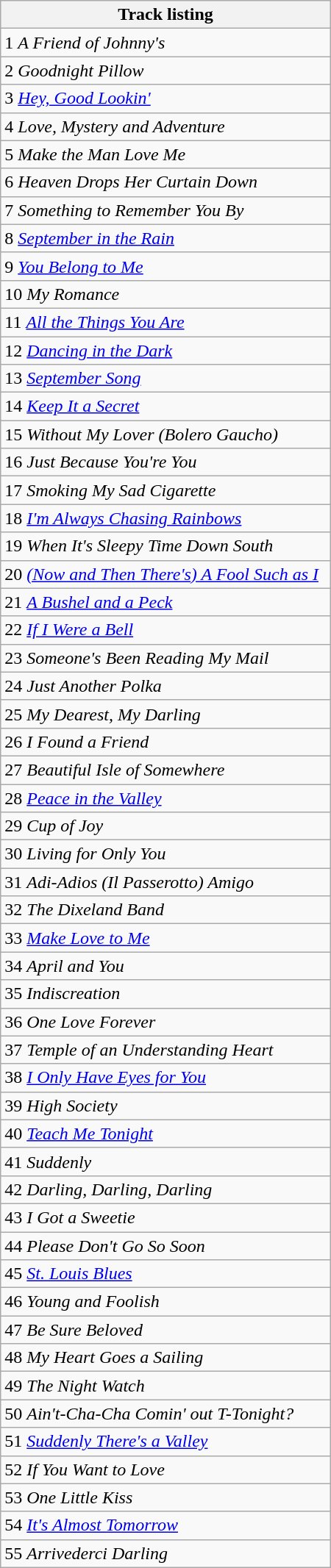<table class="wikitable collapsible collapsed" style="width:300px;">
<tr>
<th>Track listing</th>
</tr>
<tr>
<td>1 <em>A Friend of Johnny's</em></td>
</tr>
<tr>
<td>2 <em>Goodnight Pillow</em></td>
</tr>
<tr>
<td>3 <em><a href='#'>Hey, Good Lookin'</a></em></td>
</tr>
<tr>
<td>4 <em>Love, Mystery and Adventure</em></td>
</tr>
<tr>
<td>5 <em>Make the Man Love Me</em></td>
</tr>
<tr>
<td>6 <em>Heaven Drops Her Curtain Down</em></td>
</tr>
<tr>
<td>7 <em>Something to Remember You By</em></td>
</tr>
<tr>
<td>8 <em><a href='#'>September in the Rain</a></em></td>
</tr>
<tr>
<td>9 <em><a href='#'>You Belong to Me</a></em></td>
</tr>
<tr>
<td>10 <em>My Romance</em></td>
</tr>
<tr>
<td>11 <em><a href='#'>All the Things You Are</a></em></td>
</tr>
<tr>
<td>12 <em><a href='#'>Dancing in the Dark</a></em></td>
</tr>
<tr>
<td>13 <em><a href='#'>September Song</a></em></td>
</tr>
<tr>
<td>14 <em><a href='#'>Keep It a Secret</a></em></td>
</tr>
<tr>
<td>15 <em>Without My Lover (Bolero Gaucho)</em></td>
</tr>
<tr>
<td>16 <em>Just Because You're You</em></td>
</tr>
<tr>
<td>17 <em>Smoking My Sad Cigarette</em></td>
</tr>
<tr>
<td>18 <em><a href='#'>I'm Always Chasing Rainbows</a></em></td>
</tr>
<tr>
<td>19 <em>When It's Sleepy Time Down South</em></td>
</tr>
<tr>
<td>20 <em><a href='#'>(Now and Then There's) A Fool Such as I</a></em></td>
</tr>
<tr>
<td>21 <em><a href='#'>A Bushel and a Peck</a></em></td>
</tr>
<tr>
<td>22 <em><a href='#'>If I Were a Bell</a></em></td>
</tr>
<tr>
<td>23 <em>Someone's Been Reading My Mail</em></td>
</tr>
<tr>
<td>24 <em> Just Another Polka</em></td>
</tr>
<tr>
<td>25 <em>My Dearest, My Darling</em></td>
</tr>
<tr>
<td>26 <em>I Found a Friend</em></td>
</tr>
<tr>
<td>27 <em>Beautiful Isle of Somewhere</em></td>
</tr>
<tr>
<td>28 <em><a href='#'>Peace in the Valley</a></em></td>
</tr>
<tr>
<td>29 <em>Cup of Joy</em></td>
</tr>
<tr>
<td>30 <em>Living for Only You</em></td>
</tr>
<tr>
<td>31 <em>Adi-Adios (Il Passerotto) Amigo</em></td>
</tr>
<tr>
<td>32 <em>The Dixeland Band</em></td>
</tr>
<tr>
<td>33 <em><a href='#'>Make Love to Me</a></em></td>
</tr>
<tr>
<td>34 <em>April and You</em></td>
</tr>
<tr>
<td>35 <em>Indiscreation</em></td>
</tr>
<tr>
<td>36 <em>One Love Forever</em></td>
</tr>
<tr>
<td>37 <em>Temple of an Understanding Heart</em></td>
</tr>
<tr>
<td>38 <em><a href='#'>I Only Have Eyes for You</a></em></td>
</tr>
<tr>
<td>39 <em>High Society</em></td>
</tr>
<tr>
<td>40 <em><a href='#'>Teach Me Tonight</a></em></td>
</tr>
<tr>
<td>41 <em>Suddenly</em></td>
</tr>
<tr>
<td>42 <em>Darling, Darling, Darling</em></td>
</tr>
<tr>
<td>43 <em>I Got a Sweetie</em></td>
</tr>
<tr>
<td>44 <em>Please Don't Go So Soon</em></td>
</tr>
<tr>
<td>45 <em><a href='#'>St. Louis Blues</a></em></td>
</tr>
<tr>
<td>46 <em>Young and Foolish</em></td>
</tr>
<tr>
<td>47 <em>Be Sure Beloved</em></td>
</tr>
<tr>
<td>48 <em>My Heart Goes a Sailing</em></td>
</tr>
<tr>
<td>49 <em>The Night Watch</em></td>
</tr>
<tr>
<td>50 <em>Ain't-Cha-Cha Comin' out T-Tonight?</em></td>
</tr>
<tr>
<td>51 <em><a href='#'>Suddenly There's a Valley</a></em></td>
</tr>
<tr>
<td>52 <em>If You Want to Love</em></td>
</tr>
<tr>
<td>53 <em>One Little Kiss</em></td>
</tr>
<tr>
<td>54 <em><a href='#'>It's Almost Tomorrow</a></em></td>
</tr>
<tr>
<td>55 <em>Arrivederci Darling</em></td>
</tr>
</table>
